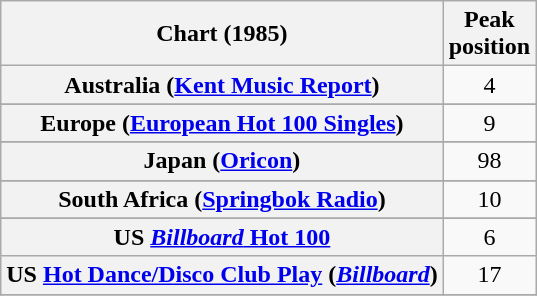<table class="wikitable sortable plainrowheaders" style="text-align:center">
<tr>
<th>Chart (1985)</th>
<th>Peak<br>position</th>
</tr>
<tr>
<th scope="row">Australia (<a href='#'>Kent Music Report</a>)</th>
<td>4</td>
</tr>
<tr>
</tr>
<tr>
</tr>
<tr>
</tr>
<tr>
<th scope="row">Europe (<a href='#'>European Hot 100 Singles</a>)</th>
<td>9</td>
</tr>
<tr>
</tr>
<tr>
<th scope="row">Japan (<a href='#'>Oricon</a>)</th>
<td>98</td>
</tr>
<tr>
</tr>
<tr>
</tr>
<tr>
</tr>
<tr>
<th scope="row">South Africa (<a href='#'>Springbok Radio</a>)</th>
<td>10</td>
</tr>
<tr>
</tr>
<tr>
</tr>
<tr>
<th scope="row">US <a href='#'><em>Billboard</em> Hot 100</a></th>
<td>6</td>
</tr>
<tr>
<th scope="row">US <a href='#'>Hot Dance/Disco Club Play</a> (<em><a href='#'>Billboard</a></em>)</th>
<td>17</td>
</tr>
<tr>
</tr>
</table>
